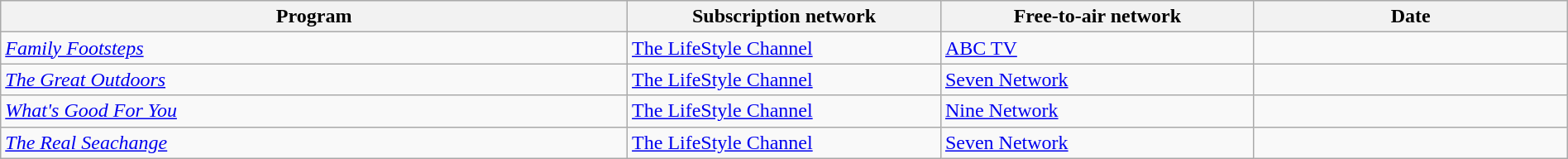<table class="wikitable sortable" width="100%" style="font-size – 87%;">
<tr bgcolor="#efefef">
<th width=40%>Program</th>
<th width=20%>Subscription network</th>
<th width=20%>Free-to-air network</th>
<th width=20%>Date</th>
</tr>
<tr>
<td><em><a href='#'>Family Footsteps</a></em></td>
<td><a href='#'>The LifeStyle Channel</a></td>
<td><a href='#'>ABC TV</a></td>
<td></td>
</tr>
<tr>
<td><em><a href='#'>The Great Outdoors</a></em></td>
<td><a href='#'>The LifeStyle Channel</a></td>
<td><a href='#'>Seven Network</a></td>
<td></td>
</tr>
<tr>
<td><em><a href='#'>What's Good For You</a></em></td>
<td><a href='#'>The LifeStyle Channel</a></td>
<td><a href='#'>Nine Network</a></td>
<td></td>
</tr>
<tr>
<td><em><a href='#'>The Real Seachange</a></em></td>
<td><a href='#'>The LifeStyle Channel</a></td>
<td><a href='#'>Seven Network</a></td>
<td></td>
</tr>
</table>
